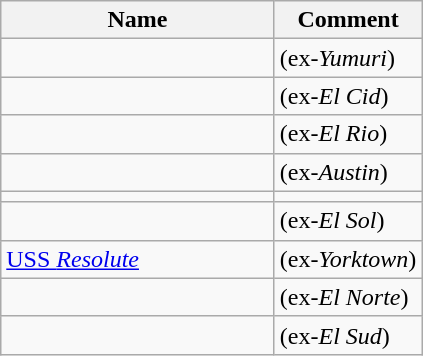<table class="wikitable">
<tr>
<th width="175">Name</th>
<th>Comment</th>
</tr>
<tr>
<td></td>
<td>(ex-<em>Yumuri</em>)</td>
</tr>
<tr>
<td></td>
<td>(ex-<em>El Cid</em>)</td>
</tr>
<tr>
<td></td>
<td>(ex-<em>El Rio</em>)</td>
</tr>
<tr>
<td></td>
<td>(ex-<em>Austin</em>)</td>
</tr>
<tr>
<td></td>
<td></td>
</tr>
<tr>
<td></td>
<td>(ex-<em>El Sol</em>)</td>
</tr>
<tr>
<td><a href='#'>USS <em>Resolute</em></a></td>
<td>(ex-<em>Yorktown</em>)</td>
</tr>
<tr>
<td></td>
<td>(ex-<em>El Norte</em>)</td>
</tr>
<tr>
<td></td>
<td>(ex-<em>El Sud</em>)</td>
</tr>
</table>
